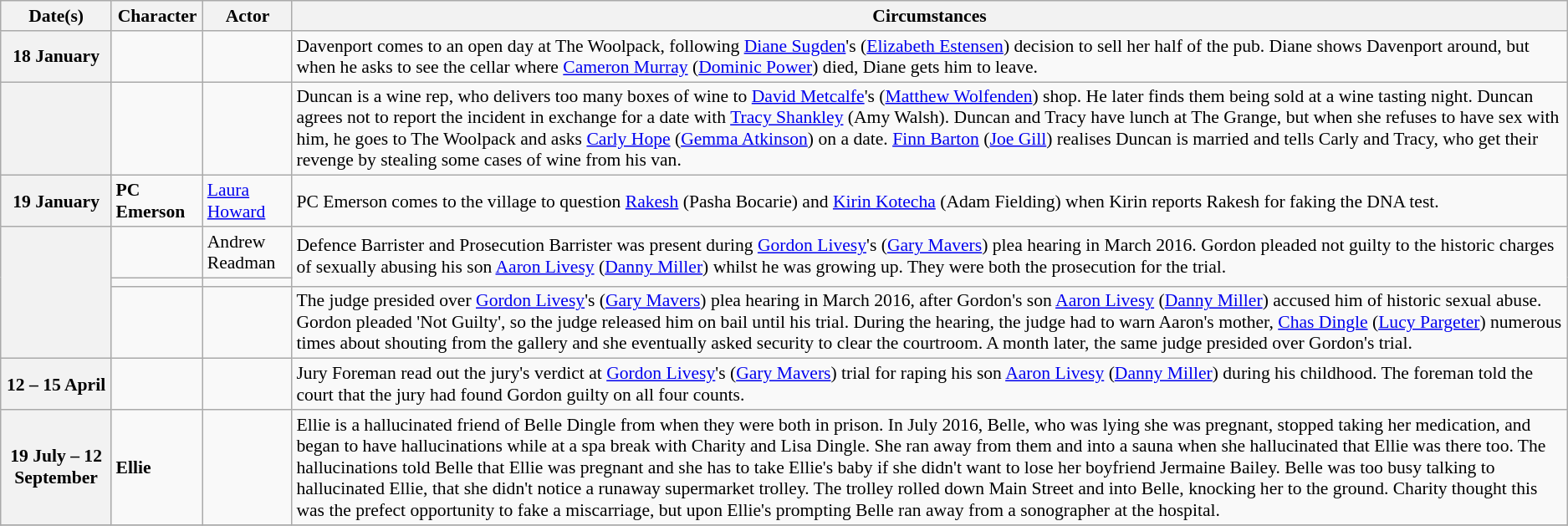<table class="wikitable plainrowheaders" style="font-size:90%">
<tr>
<th scope="col">Date(s)</th>
<th scope="col">Character</th>
<th scope="col">Actor</th>
<th scope="col">Circumstances</th>
</tr>
<tr>
<th scope="row">18 January</th>
<td></td>
<td></td>
<td>Davenport comes to an open day at The Woolpack, following <a href='#'>Diane Sugden</a>'s (<a href='#'>Elizabeth Estensen</a>) decision to sell her half of the pub. Diane shows Davenport around, but when he asks to see the cellar where <a href='#'>Cameron Murray</a> (<a href='#'>Dominic Power</a>) died, Diane gets him to leave.</td>
</tr>
<tr>
<th scope="row"></th>
<td></td>
<td></td>
<td>Duncan is a wine rep, who delivers too many boxes of wine to <a href='#'>David Metcalfe</a>'s (<a href='#'>Matthew Wolfenden</a>) shop. He later finds them being sold at a wine tasting night. Duncan agrees not to report the incident in exchange for a date with <a href='#'>Tracy Shankley</a> (Amy Walsh). Duncan and Tracy have lunch at The Grange, but when she refuses to have sex with him, he goes to The Woolpack and asks <a href='#'>Carly Hope</a> (<a href='#'>Gemma Atkinson</a>) on a date. <a href='#'>Finn Barton</a> (<a href='#'>Joe Gill</a>) realises Duncan is married and tells Carly and Tracy, who get their revenge by stealing some cases of wine from his van.</td>
</tr>
<tr>
<th scope="row">19 January</th>
<td><strong>PC Emerson</strong></td>
<td><a href='#'>Laura Howard</a></td>
<td>PC Emerson comes to the village to question <a href='#'>Rakesh</a> (Pasha Bocarie) and <a href='#'>Kirin Kotecha</a> (Adam Fielding) when Kirin reports Rakesh for faking the DNA test.</td>
</tr>
<tr>
<th scope="row" rowspan="3"></th>
<td></td>
<td>Andrew Readman</td>
<td rowspan="2">Defence Barrister and Prosecution Barrister was present during <a href='#'>Gordon Livesy</a>'s (<a href='#'>Gary Mavers</a>) plea hearing in March 2016. Gordon pleaded not guilty to the historic charges of sexually abusing his son <a href='#'>Aaron Livesy</a> (<a href='#'>Danny Miller</a>) whilst he was growing up. They were both the prosecution for the trial.</td>
</tr>
<tr>
<td></td>
<td></td>
</tr>
<tr>
<td></td>
<td></td>
<td>The judge presided over <a href='#'>Gordon Livesy</a>'s (<a href='#'>Gary Mavers</a>) plea hearing in March 2016, after Gordon's son <a href='#'>Aaron Livesy</a> (<a href='#'>Danny Miller</a>) accused him of historic sexual abuse. Gordon pleaded 'Not Guilty', so the judge released him on bail until his trial. During the hearing, the judge had to warn Aaron's mother, <a href='#'>Chas Dingle</a> (<a href='#'>Lucy Pargeter</a>) numerous times about shouting from the gallery and she eventually asked security to clear the courtroom. A month later, the same judge presided over Gordon's trial.</td>
</tr>
<tr>
<th scope="row">12 – 15 April</th>
<td></td>
<td></td>
<td>Jury Foreman read out the jury's verdict at <a href='#'>Gordon Livesy</a>'s (<a href='#'>Gary Mavers</a>) trial for raping his son <a href='#'>Aaron Livesy</a> (<a href='#'>Danny Miller</a>) during his childhood. The foreman told the court that the jury had found Gordon guilty on all four counts.</td>
</tr>
<tr>
<th scope="row">19 July – 12 September</th>
<td><strong>Ellie</strong></td>
<td></td>
<td>Ellie is a hallucinated friend of Belle Dingle from when they were both in prison.  In July 2016, Belle, who was lying she was pregnant, stopped taking her medication, and began to have hallucinations while at a spa break with Charity and Lisa Dingle. She ran away from them and into a sauna when she hallucinated that Ellie was there too. The hallucinations told Belle that Ellie was pregnant and she has to take Ellie's baby if she didn't want to lose her boyfriend Jermaine Bailey. Belle was too busy talking to hallucinated Ellie, that she didn't notice a runaway supermarket trolley. The trolley rolled down Main Street and into Belle, knocking her to the ground. Charity thought this was the prefect opportunity to fake a miscarriage, but upon Ellie's prompting Belle ran away from a sonographer at the hospital.</td>
</tr>
<tr>
</tr>
</table>
